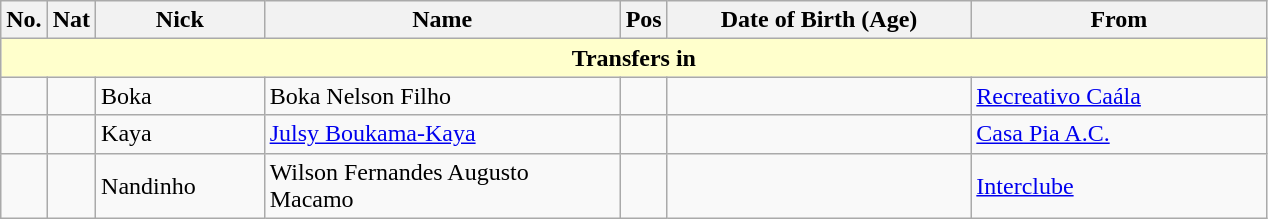<table class="wikitable ve-ce-branchNode ve-ce-tableNode">
<tr>
<th>No.</th>
<th>Nat</th>
<th style="width:105px;">Nick</th>
<th style="width:230px;">Name</th>
<th>Pos</th>
<th style="width:195px;">Date of Birth (Age)</th>
<th style="width:190px;">From</th>
</tr>
<tr style="background:#ffc;">
<td style="text-align:center;" colspan="7"><strong>Transfers in</strong></td>
</tr>
<tr>
<td></td>
<td></td>
<td>Boka</td>
<td>Boka Nelson Filho</td>
<td></td>
<td></td>
<td> <a href='#'>Recreativo Caála</a></td>
</tr>
<tr>
<td></td>
<td></td>
<td>Kaya</td>
<td><a href='#'>Julsy Boukama-Kaya</a></td>
<td></td>
<td></td>
<td> <a href='#'>Casa Pia A.C.</a></td>
</tr>
<tr>
<td></td>
<td></td>
<td>Nandinho</td>
<td>Wilson Fernandes Augusto Macamo</td>
<td></td>
<td></td>
<td> <a href='#'>Interclube</a></td>
</tr>
</table>
